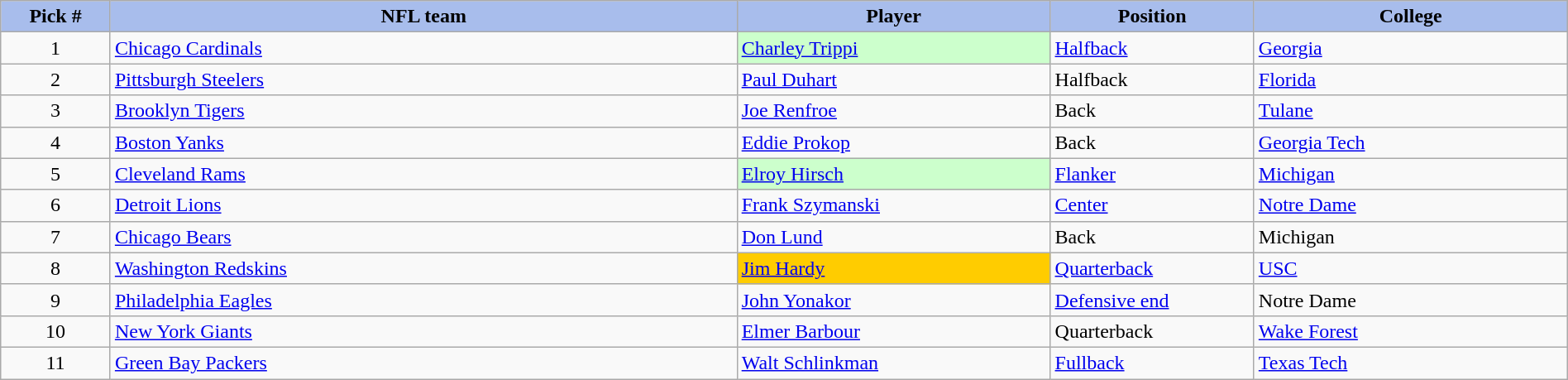<table class="wikitable sortable sortable" style="width: 100%">
<tr>
<th style="background:#A8BDEC;" width=7%>Pick #</th>
<th width=40% style="background:#A8BDEC;">NFL team</th>
<th width=20% style="background:#A8BDEC;">Player</th>
<th width=13% style="background:#A8BDEC;">Position</th>
<th style="background:#A8BDEC;">College</th>
</tr>
<tr>
<td align=center>1</td>
<td><a href='#'>Chicago Cardinals</a></td>
<td bgcolor="#CCFFCC"><a href='#'>Charley Trippi</a></td>
<td><a href='#'>Halfback</a></td>
<td><a href='#'>Georgia</a></td>
</tr>
<tr>
<td align=center>2</td>
<td><a href='#'>Pittsburgh Steelers</a></td>
<td><a href='#'>Paul Duhart</a></td>
<td>Halfback</td>
<td><a href='#'>Florida</a></td>
</tr>
<tr>
<td align=center>3</td>
<td><a href='#'>Brooklyn Tigers</a></td>
<td><a href='#'>Joe Renfroe</a></td>
<td>Back</td>
<td><a href='#'>Tulane</a></td>
</tr>
<tr>
<td align=center>4</td>
<td><a href='#'>Boston Yanks</a></td>
<td><a href='#'>Eddie Prokop</a></td>
<td>Back</td>
<td><a href='#'>Georgia Tech</a></td>
</tr>
<tr>
<td align=center>5</td>
<td><a href='#'>Cleveland Rams</a></td>
<td bgcolor="#CCFFCC"><a href='#'>Elroy Hirsch</a></td>
<td><a href='#'>Flanker</a></td>
<td><a href='#'>Michigan</a></td>
</tr>
<tr>
<td align=center>6</td>
<td><a href='#'>Detroit Lions</a></td>
<td><a href='#'>Frank Szymanski</a></td>
<td><a href='#'>Center</a></td>
<td><a href='#'>Notre Dame</a></td>
</tr>
<tr>
<td align=center>7</td>
<td><a href='#'>Chicago Bears</a></td>
<td><a href='#'>Don Lund</a></td>
<td>Back</td>
<td>Michigan</td>
</tr>
<tr>
<td align=center>8</td>
<td><a href='#'>Washington Redskins</a></td>
<td bgcolor="#FFCC00"><a href='#'>Jim Hardy</a></td>
<td><a href='#'>Quarterback</a></td>
<td><a href='#'>USC</a></td>
</tr>
<tr>
<td align=center>9</td>
<td><a href='#'>Philadelphia Eagles</a></td>
<td><a href='#'>John Yonakor</a></td>
<td><a href='#'>Defensive end</a></td>
<td>Notre Dame</td>
</tr>
<tr>
<td align=center>10</td>
<td><a href='#'>New York Giants</a></td>
<td><a href='#'>Elmer Barbour</a></td>
<td>Quarterback</td>
<td><a href='#'>Wake Forest</a></td>
</tr>
<tr>
<td align=center>11</td>
<td><a href='#'>Green Bay Packers</a></td>
<td><a href='#'>Walt Schlinkman</a></td>
<td><a href='#'>Fullback</a></td>
<td><a href='#'>Texas Tech</a></td>
</tr>
</table>
